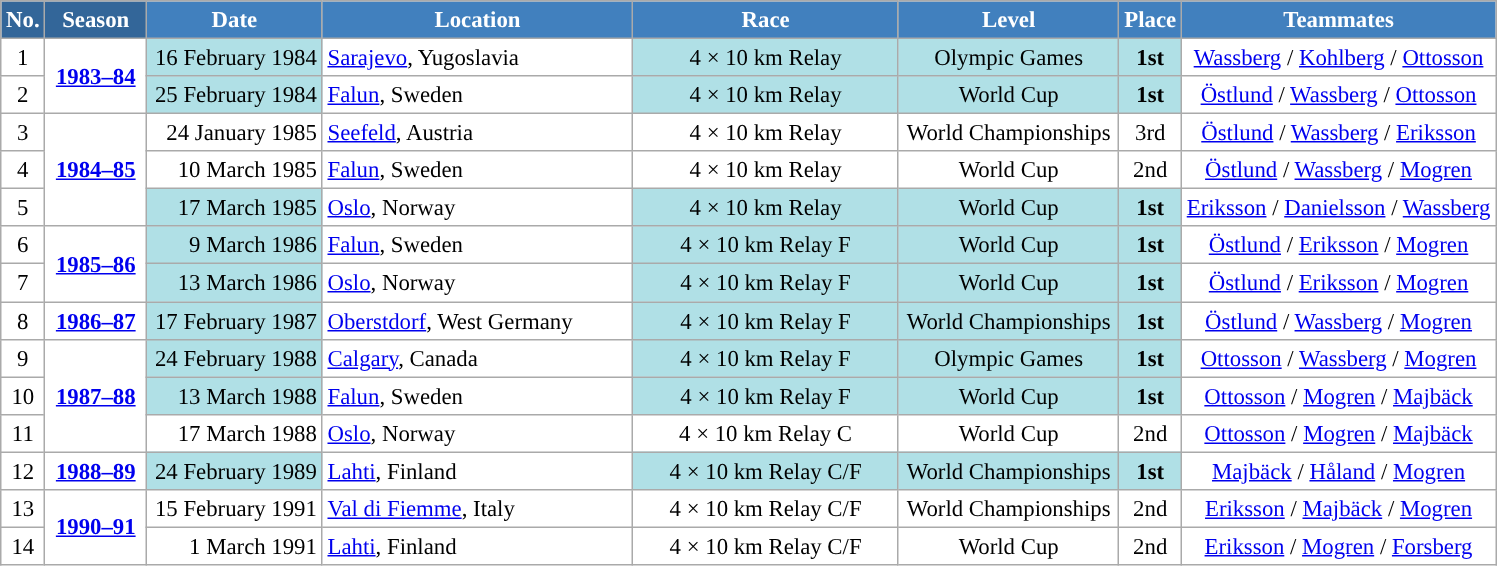<table class="wikitable sortable" style="font-size:95%; text-align:center; border:grey solid 1px; border-collapse:collapse; background:#ffffff;">
<tr style="background:#efefef;">
<th style="background-color:#369; color:white;">No.</th>
<th style="background-color:#369; color:white;">Season</th>
<th style="background-color:#4180be; color:white; width:110px;">Date</th>
<th style="background-color:#4180be; color:white; width:200px;">Location</th>
<th style="background-color:#4180be; color:white; width:170px;">Race</th>
<th style="background-color:#4180be; color:white; width:140px;">Level</th>
<th style="background-color:#4180be; color:white;">Place</th>
<th style="background-color:#4180be; color:white;">Teammates</th>
</tr>
<tr>
<td align=center>1</td>
<td rowspan=2 align=center><strong><a href='#'>1983–84</a></strong></td>
<td bgcolor="#BOEOE6" align=right>16 February 1984</td>
<td align=left> <a href='#'>Sarajevo</a>, Yugoslavia</td>
<td bgcolor="#BOEOE6">4 × 10 km Relay</td>
<td bgcolor="#BOEOE6">Olympic Games</td>
<td bgcolor="#BOEOE6"><strong>1st</strong></td>
<td><a href='#'>Wassberg</a> / <a href='#'>Kohlberg</a> / <a href='#'>Ottosson</a></td>
</tr>
<tr>
<td align=center>2</td>
<td bgcolor="#BOEOE6" align=right>25 February 1984</td>
<td align=left> <a href='#'>Falun</a>, Sweden</td>
<td bgcolor="#BOEOE6">4 × 10 km Relay</td>
<td bgcolor="#BOEOE6">World Cup</td>
<td bgcolor="#BOEOE6"><strong>1st</strong></td>
<td><a href='#'>Östlund</a> / <a href='#'>Wassberg</a> / <a href='#'>Ottosson</a></td>
</tr>
<tr>
<td align=center>3</td>
<td rowspan=3 align=center><strong> <a href='#'>1984–85</a> </strong></td>
<td align=right>24 January 1985</td>
<td align=left> <a href='#'>Seefeld</a>, Austria</td>
<td>4 × 10 km Relay</td>
<td>World Championships</td>
<td>3rd</td>
<td><a href='#'>Östlund</a> / <a href='#'>Wassberg</a> / <a href='#'>Eriksson</a></td>
</tr>
<tr>
<td align=center>4</td>
<td align=right>10 March 1985</td>
<td align=left> <a href='#'>Falun</a>, Sweden</td>
<td>4 × 10 km Relay</td>
<td>World Cup</td>
<td>2nd</td>
<td><a href='#'>Östlund</a> / <a href='#'>Wassberg</a> / <a href='#'>Mogren</a></td>
</tr>
<tr>
<td align=center>5</td>
<td bgcolor="#BOEOE6" align=right>17 March 1985</td>
<td align=left> <a href='#'>Oslo</a>, Norway</td>
<td bgcolor="#BOEOE6">4 × 10 km Relay</td>
<td bgcolor="#BOEOE6">World Cup</td>
<td bgcolor="#BOEOE6"><strong>1st</strong></td>
<td><a href='#'>Eriksson</a> / <a href='#'>Danielsson</a> / <a href='#'>Wassberg</a></td>
</tr>
<tr>
<td align=center>6</td>
<td rowspan=2 align=center><strong><a href='#'>1985–86</a></strong></td>
<td bgcolor="#BOEOE6" align=right>9 March 1986</td>
<td align=left> <a href='#'>Falun</a>, Sweden</td>
<td bgcolor="#BOEOE6">4 × 10 km Relay F</td>
<td bgcolor="#BOEOE6">World Cup</td>
<td bgcolor="#BOEOE6"><strong>1st</strong></td>
<td><a href='#'>Östlund</a> / <a href='#'>Eriksson</a> / <a href='#'>Mogren</a></td>
</tr>
<tr>
<td align=center>7</td>
<td bgcolor="#BOEOE6" align=right>13 March 1986</td>
<td align=left> <a href='#'>Oslo</a>, Norway</td>
<td bgcolor="#BOEOE6">4 × 10 km Relay F</td>
<td bgcolor="#BOEOE6">World Cup</td>
<td bgcolor="#BOEOE6"><strong>1st</strong></td>
<td><a href='#'>Östlund</a> / <a href='#'>Eriksson</a> / <a href='#'>Mogren</a></td>
</tr>
<tr>
<td align=center>8</td>
<td rowspan=1 align=center><strong><a href='#'>1986–87</a></strong></td>
<td bgcolor="#BOEOE6" align=right>17 February 1987</td>
<td align=left> <a href='#'>Oberstdorf</a>, West Germany</td>
<td bgcolor="#BOEOE6">4 × 10 km Relay F</td>
<td bgcolor="#BOEOE6">World Championships</td>
<td bgcolor="#BOEOE6"><strong>1st</strong></td>
<td><a href='#'>Östlund</a> / <a href='#'>Wassberg</a> / <a href='#'>Mogren</a></td>
</tr>
<tr>
<td align=center>9</td>
<td rowspan=3 align=center><strong><a href='#'>1987–88</a></strong></td>
<td bgcolor="#BOEOE6" align=right>24 February 1988</td>
<td align=left> <a href='#'>Calgary</a>, Canada</td>
<td bgcolor="#BOEOE6">4 × 10 km Relay F</td>
<td bgcolor="#BOEOE6">Olympic Games</td>
<td bgcolor="#BOEOE6"><strong>1st</strong></td>
<td><a href='#'>Ottosson</a> / <a href='#'>Wassberg</a> / <a href='#'>Mogren</a></td>
</tr>
<tr>
<td align=center>10</td>
<td bgcolor="#BOEOE6" align=right>13 March 1988</td>
<td align=left> <a href='#'>Falun</a>, Sweden</td>
<td bgcolor="#BOEOE6">4 × 10 km Relay F</td>
<td bgcolor="#BOEOE6">World Cup</td>
<td bgcolor="#BOEOE6"><strong>1st</strong></td>
<td><a href='#'>Ottosson</a> / <a href='#'>Mogren</a> / <a href='#'>Majbäck</a></td>
</tr>
<tr>
<td align=center>11</td>
<td align=right>17 March 1988</td>
<td align=left> <a href='#'>Oslo</a>, Norway</td>
<td>4 × 10 km Relay C</td>
<td>World Cup</td>
<td>2nd</td>
<td><a href='#'>Ottosson</a> / <a href='#'>Mogren</a> / <a href='#'>Majbäck</a></td>
</tr>
<tr>
<td align=center>12</td>
<td rowspan=1 align=center><strong><a href='#'>1988–89</a></strong></td>
<td bgcolor="#BOEOE6" align=right>24 February 1989</td>
<td align=left> <a href='#'>Lahti</a>, Finland</td>
<td bgcolor="#BOEOE6">4 × 10 km Relay C/F</td>
<td bgcolor="#BOEOE6">World Championships</td>
<td bgcolor="#BOEOE6"><strong>1st</strong></td>
<td><a href='#'>Majbäck</a> / <a href='#'>Håland</a> / <a href='#'>Mogren</a></td>
</tr>
<tr>
<td align=center>13</td>
<td rowspan=2 align=center><strong> <a href='#'>1990–91</a> </strong></td>
<td align=right>15 February 1991</td>
<td align=left> <a href='#'>Val di Fiemme</a>, Italy</td>
<td>4 × 10 km Relay C/F</td>
<td>World Championships</td>
<td>2nd</td>
<td><a href='#'>Eriksson</a> / <a href='#'>Majbäck</a> / <a href='#'>Mogren</a></td>
</tr>
<tr>
<td align=center>14</td>
<td align=right>1 March 1991</td>
<td align=left> <a href='#'>Lahti</a>, Finland</td>
<td>4 × 10 km Relay C/F</td>
<td>World Cup</td>
<td>2nd</td>
<td><a href='#'>Eriksson</a> / <a href='#'>Mogren</a> /  <a href='#'>Forsberg</a></td>
</tr>
</table>
